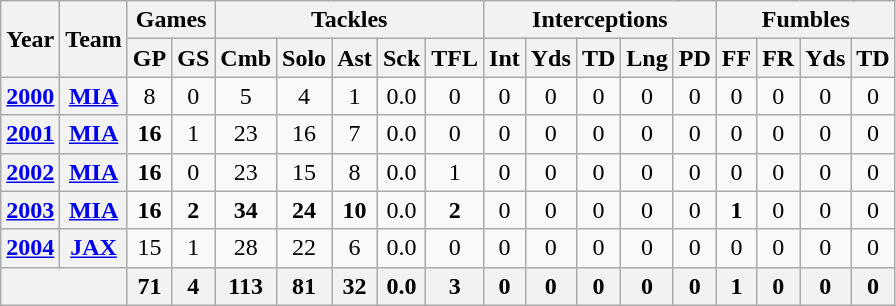<table class="wikitable" style="text-align:center">
<tr>
<th rowspan="2">Year</th>
<th rowspan="2">Team</th>
<th colspan="2">Games</th>
<th colspan="5">Tackles</th>
<th colspan="5">Interceptions</th>
<th colspan="4">Fumbles</th>
</tr>
<tr>
<th>GP</th>
<th>GS</th>
<th>Cmb</th>
<th>Solo</th>
<th>Ast</th>
<th>Sck</th>
<th>TFL</th>
<th>Int</th>
<th>Yds</th>
<th>TD</th>
<th>Lng</th>
<th>PD</th>
<th>FF</th>
<th>FR</th>
<th>Yds</th>
<th>TD</th>
</tr>
<tr>
<th><a href='#'>2000</a></th>
<th><a href='#'>MIA</a></th>
<td>8</td>
<td>0</td>
<td>5</td>
<td>4</td>
<td>1</td>
<td>0.0</td>
<td>0</td>
<td>0</td>
<td>0</td>
<td>0</td>
<td>0</td>
<td>0</td>
<td>0</td>
<td>0</td>
<td>0</td>
<td>0</td>
</tr>
<tr>
<th><a href='#'>2001</a></th>
<th><a href='#'>MIA</a></th>
<td><strong>16</strong></td>
<td>1</td>
<td>23</td>
<td>16</td>
<td>7</td>
<td>0.0</td>
<td>0</td>
<td>0</td>
<td>0</td>
<td>0</td>
<td>0</td>
<td>0</td>
<td>0</td>
<td>0</td>
<td>0</td>
<td>0</td>
</tr>
<tr>
<th><a href='#'>2002</a></th>
<th><a href='#'>MIA</a></th>
<td><strong>16</strong></td>
<td>0</td>
<td>23</td>
<td>15</td>
<td>8</td>
<td>0.0</td>
<td>1</td>
<td>0</td>
<td>0</td>
<td>0</td>
<td>0</td>
<td>0</td>
<td>0</td>
<td>0</td>
<td>0</td>
<td>0</td>
</tr>
<tr>
<th><a href='#'>2003</a></th>
<th><a href='#'>MIA</a></th>
<td><strong>16</strong></td>
<td><strong>2</strong></td>
<td><strong>34</strong></td>
<td><strong>24</strong></td>
<td><strong>10</strong></td>
<td>0.0</td>
<td><strong>2</strong></td>
<td>0</td>
<td>0</td>
<td>0</td>
<td>0</td>
<td>0</td>
<td><strong>1</strong></td>
<td>0</td>
<td>0</td>
<td>0</td>
</tr>
<tr>
<th><a href='#'>2004</a></th>
<th><a href='#'>JAX</a></th>
<td>15</td>
<td>1</td>
<td>28</td>
<td>22</td>
<td>6</td>
<td>0.0</td>
<td>0</td>
<td>0</td>
<td>0</td>
<td>0</td>
<td>0</td>
<td>0</td>
<td>0</td>
<td>0</td>
<td>0</td>
<td>0</td>
</tr>
<tr>
<th colspan="2"></th>
<th>71</th>
<th>4</th>
<th>113</th>
<th>81</th>
<th>32</th>
<th>0.0</th>
<th>3</th>
<th>0</th>
<th>0</th>
<th>0</th>
<th>0</th>
<th>0</th>
<th>1</th>
<th>0</th>
<th>0</th>
<th>0</th>
</tr>
</table>
